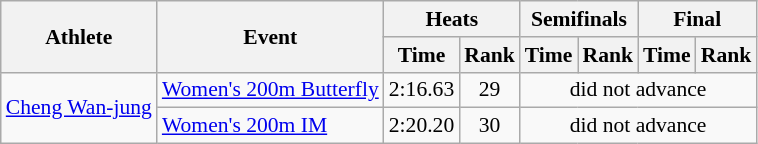<table class=wikitable style="font-size:90%">
<tr>
<th rowspan="2">Athlete</th>
<th rowspan="2">Event</th>
<th colspan="2">Heats</th>
<th colspan="2">Semifinals</th>
<th colspan="2">Final</th>
</tr>
<tr>
<th>Time</th>
<th>Rank</th>
<th>Time</th>
<th>Rank</th>
<th>Time</th>
<th>Rank</th>
</tr>
<tr>
<td rowspan="2"><a href='#'>Cheng Wan-jung</a></td>
<td><a href='#'>Women's 200m Butterfly</a></td>
<td align=center>2:16.63</td>
<td align=center>29</td>
<td align=center colspan=4>did not advance</td>
</tr>
<tr>
<td><a href='#'>Women's 200m IM</a></td>
<td align=center>2:20.20</td>
<td align=center>30</td>
<td align=center colspan=4>did not advance</td>
</tr>
</table>
